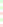<table style="font-size: 85%">
<tr>
<td style="background:#dfd;"></td>
</tr>
<tr>
<td style="background:#dfd;"></td>
</tr>
<tr>
<td style="background:#fdd;"></td>
</tr>
<tr>
<td style="background:#dfd;"></td>
</tr>
<tr>
<td style="background:#fdd;"></td>
</tr>
</table>
